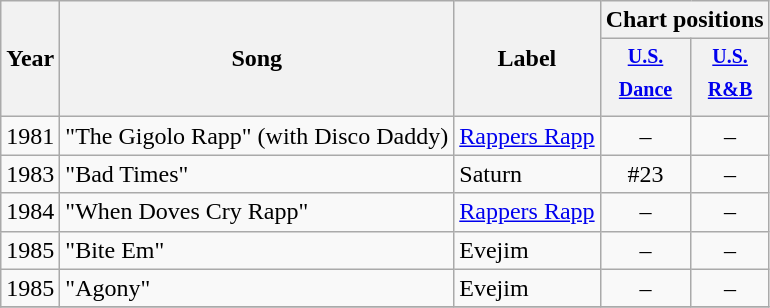<table class="wikitable">
<tr>
<th rowspan="2">Year</th>
<th rowspan="2">Song</th>
<th rowspan="2">Label</th>
<th colspan="2">Chart positions</th>
</tr>
<tr>
<th><sup><a href='#'>U.S.<br> Dance</a></sup></th>
<th><sup><a href='#'>U.S. <br>R&B</a></sup></th>
</tr>
<tr>
<td>1981</td>
<td>"The Gigolo Rapp" (with Disco Daddy)</td>
<td><a href='#'>Rappers Rapp</a></td>
<td align=center>–</td>
<td align=center>–</td>
</tr>
<tr>
<td>1983</td>
<td>"Bad Times"</td>
<td>Saturn</td>
<td align=center>#23</td>
<td align=center>–</td>
</tr>
<tr>
<td>1984</td>
<td>"When Doves Cry Rapp"</td>
<td><a href='#'>Rappers Rapp</a></td>
<td align=center>–</td>
<td align=center>–</td>
</tr>
<tr>
<td>1985</td>
<td>"Bite Em"</td>
<td>Evejim</td>
<td align=center>–</td>
<td align=center>–</td>
</tr>
<tr>
<td>1985</td>
<td>"Agony"</td>
<td>Evejim</td>
<td align=center>–</td>
<td align=center>–</td>
</tr>
<tr>
</tr>
</table>
